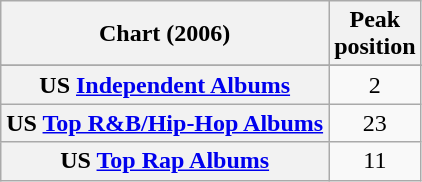<table class="wikitable sortable plainrowheaders">
<tr>
<th>Chart (2006)</th>
<th>Peak<br>position</th>
</tr>
<tr>
</tr>
<tr>
<th scope="row">US <a href='#'>Independent Albums</a></th>
<td align="center">2</td>
</tr>
<tr>
<th scope="row">US <a href='#'>Top R&B/Hip-Hop Albums</a></th>
<td align="center">23</td>
</tr>
<tr>
<th scope="row">US <a href='#'>Top Rap Albums</a></th>
<td align="center">11</td>
</tr>
</table>
